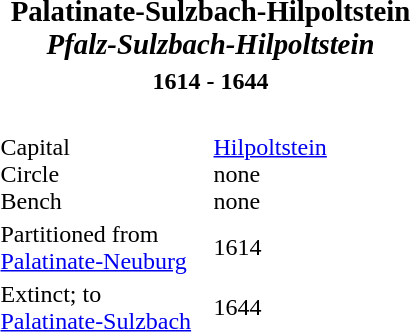<table align="right" class="toccolours">
<tr>
<td colspan=2 align="center"><big><strong>Palatinate-Sulzbach-Hilpoltstein</strong><br><strong><em>Pfalz-Sulzbach-Hilpoltstein</em></strong></big></td>
</tr>
<tr>
<td colspan=2 align="center"><strong>1614 - 1644<em></td>
</tr>
<tr>
<td><br></td>
</tr>
<tr>
<td width=138px></strong>Capital<br>Circle<br>Bench<strong></td>
<td width=138px><a href='#'>Hilpoltstein</a><br>none<br>none</td>
</tr>
<tr>
<td>Partitioned from <a href='#'>Palatinate-Neuburg</a></td>
<td>1614</td>
</tr>
<tr>
<td>Extinct; to <a href='#'>Palatinate-Sulzbach</a></td>
<td>1644</td>
</tr>
<tr>
</tr>
</table>
